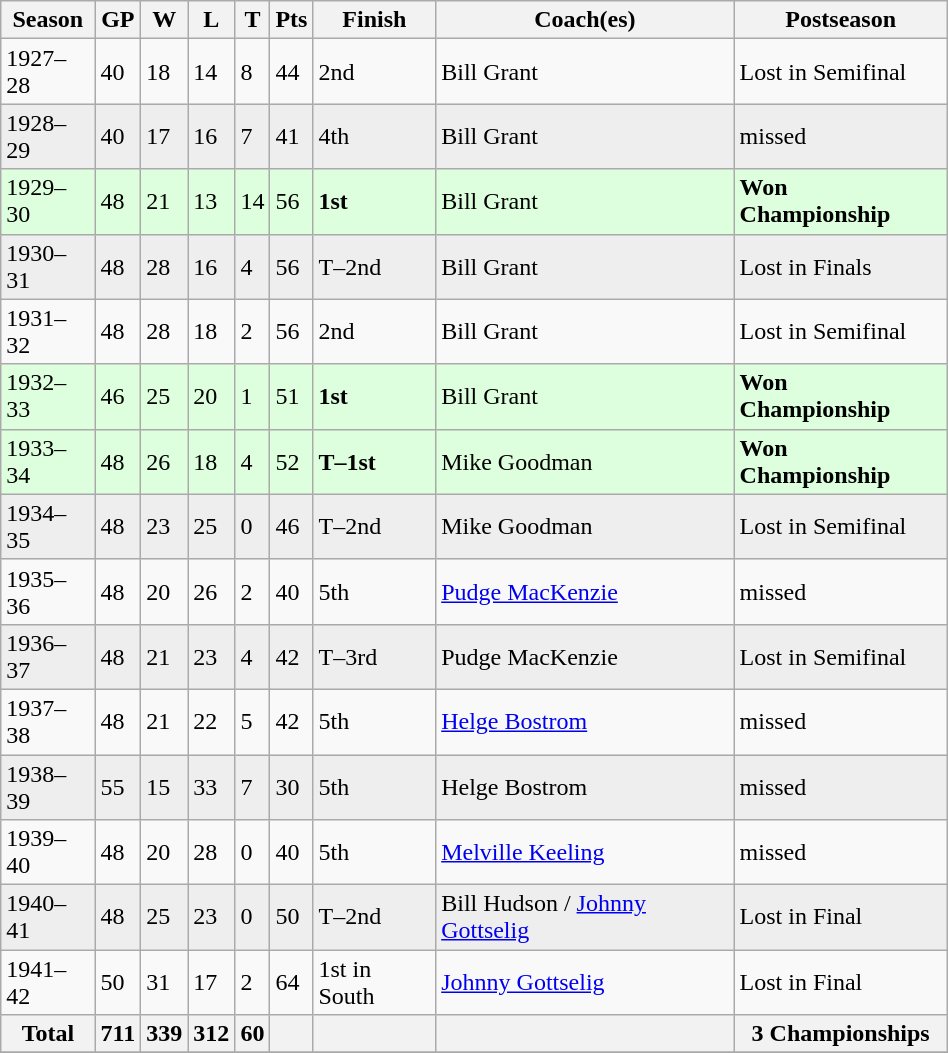<table class="wikitable" width=50%>
<tr>
<th>Season</th>
<th>GP</th>
<th>W</th>
<th>L</th>
<th>T</th>
<th>Pts</th>
<th>Finish</th>
<th>Coach(es)</th>
<th>Postseason</th>
</tr>
<tr>
<td>1927–28</td>
<td>40</td>
<td>18</td>
<td>14</td>
<td>8</td>
<td>44</td>
<td>2nd</td>
<td>Bill Grant</td>
<td>Lost in Semifinal</td>
</tr>
<tr bgcolor=eeeeee>
<td>1928–29</td>
<td>40</td>
<td>17</td>
<td>16</td>
<td>7</td>
<td>41</td>
<td>4th</td>
<td>Bill Grant</td>
<td>missed</td>
</tr>
<tr bgcolor=ddffdd>
<td>1929–30</td>
<td>48</td>
<td>21</td>
<td>13</td>
<td>14</td>
<td>56</td>
<td><strong>1st</strong></td>
<td>Bill Grant</td>
<td><strong>Won Championship</strong></td>
</tr>
<tr bgcolor=eeeeee>
<td>1930–31</td>
<td>48</td>
<td>28</td>
<td>16</td>
<td>4</td>
<td>56</td>
<td>T–2nd</td>
<td>Bill Grant</td>
<td>Lost in Finals</td>
</tr>
<tr>
<td>1931–32</td>
<td>48</td>
<td>28</td>
<td>18</td>
<td>2</td>
<td>56</td>
<td>2nd</td>
<td>Bill Grant</td>
<td>Lost in Semifinal</td>
</tr>
<tr bgcolor=ddffdd>
<td>1932–33</td>
<td>46</td>
<td>25</td>
<td>20</td>
<td>1</td>
<td>51</td>
<td><strong>1st</strong></td>
<td>Bill Grant</td>
<td><strong>Won Championship</strong></td>
</tr>
<tr bgcolor=ddffdd>
<td>1933–34</td>
<td>48</td>
<td>26</td>
<td>18</td>
<td>4</td>
<td>52</td>
<td><strong>T–1st</strong></td>
<td>Mike Goodman</td>
<td><strong>Won Championship</strong></td>
</tr>
<tr bgcolor=eeeeee>
<td>1934–35</td>
<td>48</td>
<td>23</td>
<td>25</td>
<td>0</td>
<td>46</td>
<td>T–2nd</td>
<td>Mike Goodman</td>
<td>Lost in Semifinal</td>
</tr>
<tr>
<td>1935–36</td>
<td>48</td>
<td>20</td>
<td>26</td>
<td>2</td>
<td>40</td>
<td>5th</td>
<td><a href='#'>Pudge MacKenzie</a></td>
<td>missed</td>
</tr>
<tr bgcolor=eeeeee>
<td>1936–37</td>
<td>48</td>
<td>21</td>
<td>23</td>
<td>4</td>
<td>42</td>
<td>T–3rd</td>
<td>Pudge MacKenzie</td>
<td>Lost in Semifinal</td>
</tr>
<tr>
<td>1937–38</td>
<td>48</td>
<td>21</td>
<td>22</td>
<td>5</td>
<td>42</td>
<td>5th</td>
<td><a href='#'>Helge Bostrom</a></td>
<td>missed</td>
</tr>
<tr bgcolor=eeeeee>
<td>1938–39</td>
<td>55</td>
<td>15</td>
<td>33</td>
<td>7</td>
<td>30</td>
<td>5th</td>
<td>Helge Bostrom</td>
<td>missed</td>
</tr>
<tr>
<td>1939–40</td>
<td>48</td>
<td>20</td>
<td>28</td>
<td>0</td>
<td>40</td>
<td>5th</td>
<td><a href='#'>Melville Keeling</a></td>
<td>missed</td>
</tr>
<tr bgcolor=eeeeee>
<td>1940–41</td>
<td>48</td>
<td>25</td>
<td>23</td>
<td>0</td>
<td>50</td>
<td>T–2nd</td>
<td>Bill Hudson / <a href='#'>Johnny Gottselig</a></td>
<td>Lost in Final</td>
</tr>
<tr>
<td>1941–42</td>
<td>50</td>
<td>31</td>
<td>17</td>
<td>2</td>
<td>64</td>
<td>1st in South</td>
<td><a href='#'>Johnny Gottselig</a></td>
<td>Lost in Final</td>
</tr>
<tr>
<th>Total</th>
<th>711</th>
<th>339</th>
<th>312</th>
<th>60</th>
<th></th>
<th></th>
<th></th>
<th><strong>3 Championships</strong></th>
</tr>
<tr>
</tr>
</table>
